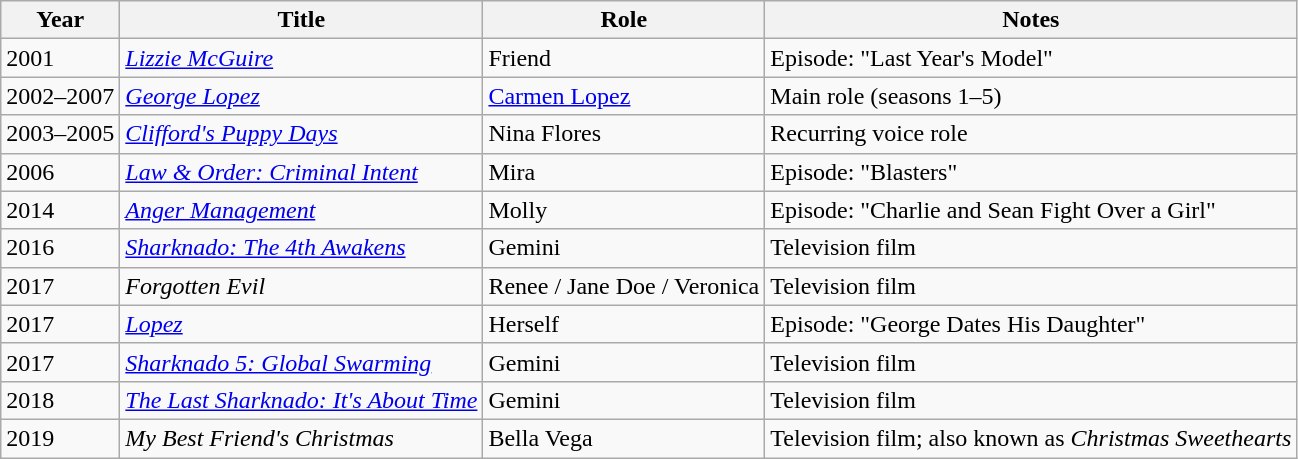<table class="wikitable sortable">
<tr>
<th>Year</th>
<th>Title</th>
<th>Role</th>
<th class="unsortable">Notes</th>
</tr>
<tr>
<td>2001</td>
<td><em><a href='#'>Lizzie McGuire</a></em></td>
<td>Friend</td>
<td>Episode: "Last Year's Model"</td>
</tr>
<tr>
<td>2002–2007</td>
<td><em><a href='#'>George Lopez</a></em></td>
<td><a href='#'>Carmen Lopez</a></td>
<td>Main role (seasons 1–5)</td>
</tr>
<tr>
<td>2003–2005</td>
<td><em><a href='#'>Clifford's Puppy Days</a></em></td>
<td>Nina Flores</td>
<td>Recurring voice role</td>
</tr>
<tr>
<td>2006</td>
<td><em><a href='#'>Law & Order: Criminal Intent</a></em></td>
<td>Mira</td>
<td>Episode: "Blasters"</td>
</tr>
<tr>
<td>2014</td>
<td><em><a href='#'>Anger Management</a></em></td>
<td>Molly</td>
<td>Episode: "Charlie and Sean Fight Over a Girl"</td>
</tr>
<tr>
<td>2016</td>
<td><em><a href='#'>Sharknado: The 4th Awakens</a></em></td>
<td>Gemini</td>
<td>Television film</td>
</tr>
<tr>
<td>2017</td>
<td><em>Forgotten Evil</em></td>
<td>Renee / Jane Doe / Veronica</td>
<td>Television film</td>
</tr>
<tr>
<td>2017</td>
<td><em><a href='#'>Lopez</a></em></td>
<td>Herself</td>
<td>Episode: "George Dates His Daughter"</td>
</tr>
<tr>
<td>2017</td>
<td><em><a href='#'>Sharknado 5: Global Swarming</a></em></td>
<td>Gemini</td>
<td>Television film</td>
</tr>
<tr>
<td>2018</td>
<td><em><a href='#'>The Last Sharknado: It's About Time</a></em></td>
<td>Gemini</td>
<td>Television film</td>
</tr>
<tr>
<td>2019</td>
<td><em>My Best Friend's Christmas</em></td>
<td>Bella Vega</td>
<td>Television film; also known as <em>Christmas Sweethearts</em></td>
</tr>
</table>
